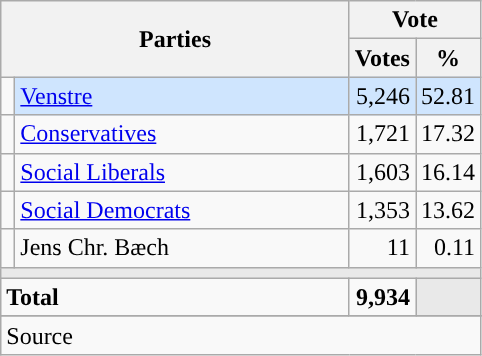<table class="wikitable" style="text-align:right;">
<tr>
<th style="text-align:centre;" rowspan="2" colspan="2" width="225">Parties</th>
<th colspan="3">Vote</th>
</tr>
<tr>
<th width="15">Votes</th>
<th width="15">%</th>
</tr>
<tr>
<td width="2" style="color:inherit;background:"></td>
<td bgcolor=#cfe5fe  align="left"><a href='#'>Venstre</a></td>
<td bgcolor=#cfe5fe>5,246</td>
<td bgcolor=#cfe5fe>52.81</td>
</tr>
<tr>
<td width="2" style="color:inherit;background:"></td>
<td align="left"><a href='#'>Conservatives</a></td>
<td>1,721</td>
<td>17.32</td>
</tr>
<tr>
<td width="2" style="color:inherit;background:"></td>
<td align="left"><a href='#'>Social Liberals</a></td>
<td>1,603</td>
<td>16.14</td>
</tr>
<tr>
<td width="2" style="color:inherit;background:"></td>
<td align="left"><a href='#'>Social Democrats</a></td>
<td>1,353</td>
<td>13.62</td>
</tr>
<tr>
<td width="2" style="color:inherit;background:"></td>
<td align="left">Jens Chr. Bæch</td>
<td>11</td>
<td>0.11</td>
</tr>
<tr>
<td colspan="7" bgcolor="#E9E9E9"></td>
</tr>
<tr>
<td align="left" colspan="2"><strong>Total</strong></td>
<td><strong>9,934</strong></td>
<td bgcolor="#E9E9E9" colspan="2"></td>
</tr>
<tr>
</tr>
<tr>
<td align="left" colspan="6">Source</td>
</tr>
</table>
